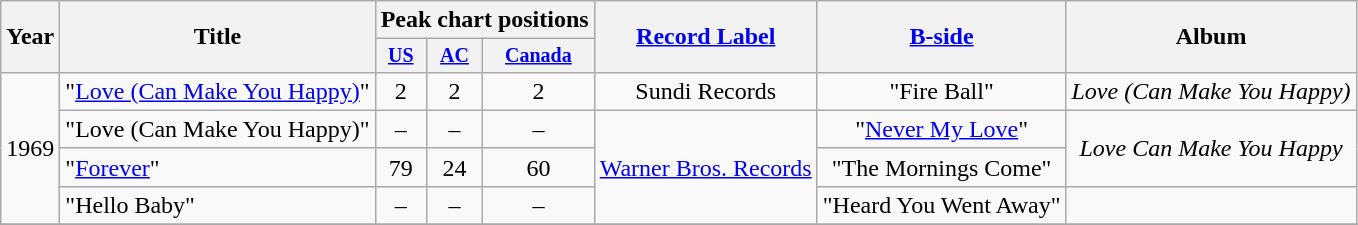<table class="wikitable" style=text-align:center;>
<tr>
<th rowspan="2">Year</th>
<th rowspan="2">Title</th>
<th colspan="3">Peak chart positions</th>
<th rowspan="2"><a href='#'>Record Label</a></th>
<th rowspan="2"><a href='#'>B-side</a></th>
<th rowspan="2">Album</th>
</tr>
<tr style="font-size:smaller;">
<th align=centre><a href='#'>US</a></th>
<th align=centre><a href='#'>AC</a></th>
<th align=centre><a href='#'>Canada</a></th>
</tr>
<tr>
<td rowspan="4">1969</td>
<td align=left>"<a href='#'>Love (Can Make You Happy)</a>"</td>
<td>2</td>
<td>2</td>
<td>2</td>
<td rowspan="1">Sundi Records</td>
<td>"Fire Ball"</td>
<td rowspan="1"><em>Love (Can Make You Happy)</em></td>
</tr>
<tr>
<td align=left>"Love (Can Make You Happy)"</td>
<td>–</td>
<td>–</td>
<td>–</td>
<td rowspan="3"><a href='#'>Warner Bros. Records</a></td>
<td>"<a href='#'>Never My Love</a>"</td>
<td rowspan="2"><em>Love Can Make You Happy</em></td>
</tr>
<tr>
<td align=left>"<a href='#'>Forever</a>"</td>
<td>79</td>
<td>24</td>
<td>60</td>
<td>"The Mornings Come"</td>
</tr>
<tr>
<td align=left>"Hello Baby"</td>
<td>–</td>
<td>–</td>
<td>–</td>
<td>"Heard You Went Away"</td>
<td></td>
</tr>
<tr>
</tr>
</table>
